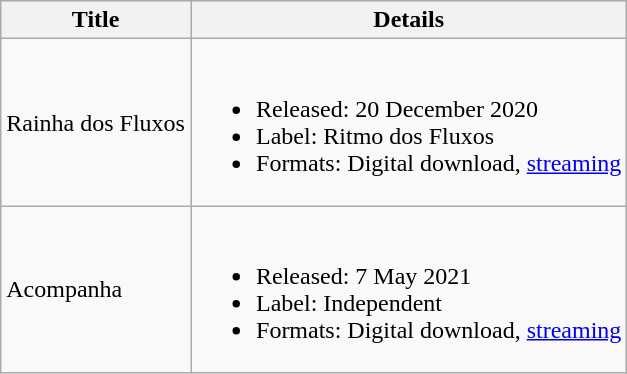<table class="wikitable">
<tr>
<th>Title</th>
<th>Details</th>
</tr>
<tr>
<td>Rainha dos Fluxos</td>
<td><br><ul><li>Released: 20 December 2020</li><li>Label: Ritmo dos Fluxos</li><li>Formats: Digital download, <a href='#'>streaming</a></li></ul></td>
</tr>
<tr>
<td>Acompanha</td>
<td><br><ul><li>Released: 7 May 2021</li><li>Label: Independent</li><li>Formats: Digital download, <a href='#'>streaming</a></li></ul></td>
</tr>
</table>
